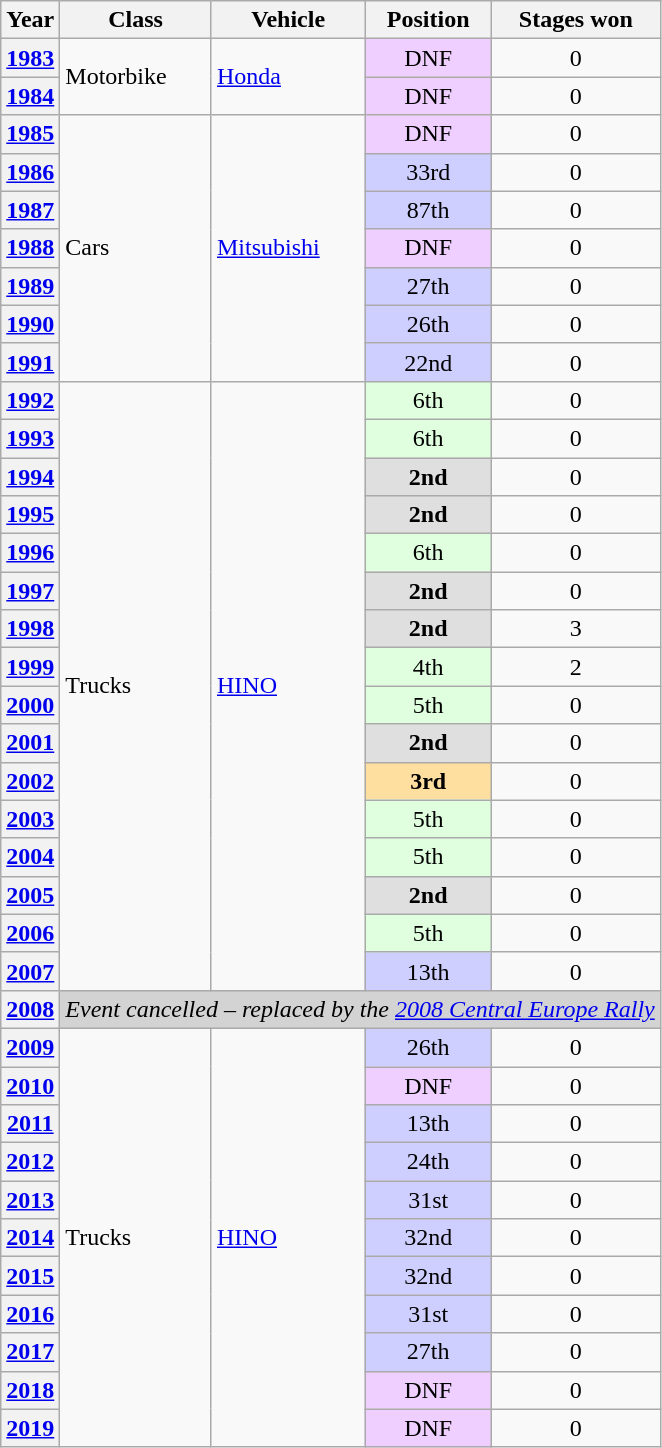<table class="wikitable">
<tr>
<th>Year</th>
<th>Class</th>
<th>Vehicle</th>
<th>Position</th>
<th>Stages won</th>
</tr>
<tr>
<th><a href='#'>1983</a></th>
<td rowspan=2>Motorbike</td>
<td rowspan=2> <a href='#'>Honda</a></td>
<td align="center" style="background:#EFCFFF;">DNF</td>
<td align="center">0</td>
</tr>
<tr>
<th><a href='#'>1984</a></th>
<td align="center" style="background:#EFCFFF;">DNF</td>
<td align="center">0</td>
</tr>
<tr>
<th><a href='#'>1985</a></th>
<td rowspan=7>Cars</td>
<td rowspan=7> <a href='#'>Mitsubishi</a></td>
<td align="center" style="background:#EFCFFF;">DNF</td>
<td align="center">0</td>
</tr>
<tr>
<th><a href='#'>1986</a></th>
<td align="center" style="background:#CFCFFF;">33rd</td>
<td align="center">0</td>
</tr>
<tr>
<th><a href='#'>1987</a></th>
<td align="center" style="background:#CFCFFF;">87th</td>
<td align="center">0</td>
</tr>
<tr>
<th><a href='#'>1988</a></th>
<td align="center" style="background:#EFCFFF;">DNF</td>
<td align="center">0</td>
</tr>
<tr>
<th><a href='#'>1989</a></th>
<td align="center" style="background:#CFCFFF;">27th</td>
<td align="center">0</td>
</tr>
<tr>
<th><a href='#'>1990</a></th>
<td align="center" style="background:#CFCFFF;">26th</td>
<td align="center">0</td>
</tr>
<tr>
<th><a href='#'>1991</a></th>
<td align="center" style="background:#CFCFFF;">22nd</td>
<td align="center">0</td>
</tr>
<tr>
<th><a href='#'>1992</a></th>
<td rowspan=16>Trucks</td>
<td rowspan=16> <a href='#'>HINO</a></td>
<td align="center" style="background:#DFFFDF;">6th</td>
<td align="center">0</td>
</tr>
<tr>
<th><a href='#'>1993</a></th>
<td align="center" style="background:#DFFFDF;">6th</td>
<td align="center">0</td>
</tr>
<tr>
<th><a href='#'>1994</a></th>
<td align="center" style="background:#DFDFDF;"><strong>2nd</strong></td>
<td align="center">0</td>
</tr>
<tr>
<th><a href='#'>1995</a></th>
<td align="center" style="background:#DFDFDF;"><strong>2nd</strong></td>
<td align="center">0</td>
</tr>
<tr>
<th><a href='#'>1996</a></th>
<td align="center" style="background:#DFFFDF;">6th</td>
<td align="center">0</td>
</tr>
<tr>
<th><a href='#'>1997</a></th>
<td align="center" style="background:#DFDFDF;"><strong>2nd</strong></td>
<td align="center">0</td>
</tr>
<tr>
<th><a href='#'>1998</a></th>
<td align="center" style="background:#DFDFDF;"><strong>2nd</strong></td>
<td align="center">3</td>
</tr>
<tr>
<th><a href='#'>1999</a></th>
<td align="center" style="background:#DFFFDF;">4th</td>
<td align="center">2</td>
</tr>
<tr>
<th><a href='#'>2000</a></th>
<td align="center" style="background:#DFFFDF;">5th</td>
<td align="center">0</td>
</tr>
<tr>
<th><a href='#'>2001</a></th>
<td align="center" style="background:#DFDFDF;"><strong>2nd</strong></td>
<td align="center">0</td>
</tr>
<tr>
<th><a href='#'>2002</a></th>
<td align="center" style="background:#FFDF9F;"><strong>3rd</strong></td>
<td align="center">0</td>
</tr>
<tr>
<th><a href='#'>2003</a></th>
<td align="center" style="background:#DFFFDF;">5th</td>
<td align="center">0</td>
</tr>
<tr>
<th><a href='#'>2004</a></th>
<td align="center" style="background:#DFFFDF;">5th</td>
<td align="center">0</td>
</tr>
<tr>
<th><a href='#'>2005</a></th>
<td align="center" style="background:#DFDFDF;"><strong>2nd</strong></td>
<td align="center">0</td>
</tr>
<tr>
<th><a href='#'>2006</a></th>
<td align="center" style="background:#DFFFDF;">5th</td>
<td align="center">0</td>
</tr>
<tr>
<th><a href='#'>2007</a></th>
<td align="center" style="background:#CFCFFF;">13th</td>
<td align="center">0</td>
</tr>
<tr>
<th><a href='#'>2008</a></th>
<td colspan=4 align=center style="background:lightgrey;"><em>Event cancelled – replaced by the <a href='#'>2008 Central Europe Rally</a></em></td>
</tr>
<tr>
<th><a href='#'>2009</a></th>
<td rowspan=11>Trucks</td>
<td rowspan=11> <a href='#'>HINO</a></td>
<td align="center" style="background:#CFCFFF;">26th</td>
<td align="center">0</td>
</tr>
<tr>
<th><a href='#'>2010</a></th>
<td align="center" style="background:#EFCFFF;">DNF</td>
<td align="center">0</td>
</tr>
<tr>
<th><a href='#'>2011</a></th>
<td align="center" style="background:#CFCFFF;">13th</td>
<td align="center">0</td>
</tr>
<tr>
<th><a href='#'>2012</a></th>
<td align="center" style="background:#CFCFFF;">24th</td>
<td align="center">0</td>
</tr>
<tr>
<th><a href='#'>2013</a></th>
<td align="center" style="background:#CFCFFF;">31st</td>
<td align="center">0</td>
</tr>
<tr>
<th><a href='#'>2014</a></th>
<td align="center" style="background:#CFCFFF;">32nd</td>
<td align="center">0</td>
</tr>
<tr>
<th><a href='#'>2015</a></th>
<td align="center" style="background:#CFCFFF;">32nd</td>
<td align="center">0</td>
</tr>
<tr>
<th><a href='#'>2016</a></th>
<td align="center" style="background:#CFCFFF;">31st</td>
<td align="center">0</td>
</tr>
<tr>
<th><a href='#'>2017</a></th>
<td align="center" style="background:#CFCFFF;">27th</td>
<td align="center">0</td>
</tr>
<tr>
<th><a href='#'>2018</a></th>
<td align="center" style="background:#EFCFFF;">DNF</td>
<td align="center">0</td>
</tr>
<tr>
<th><a href='#'>2019</a></th>
<td align="center" style="background:#EFCFFF;">DNF</td>
<td align="center">0</td>
</tr>
</table>
